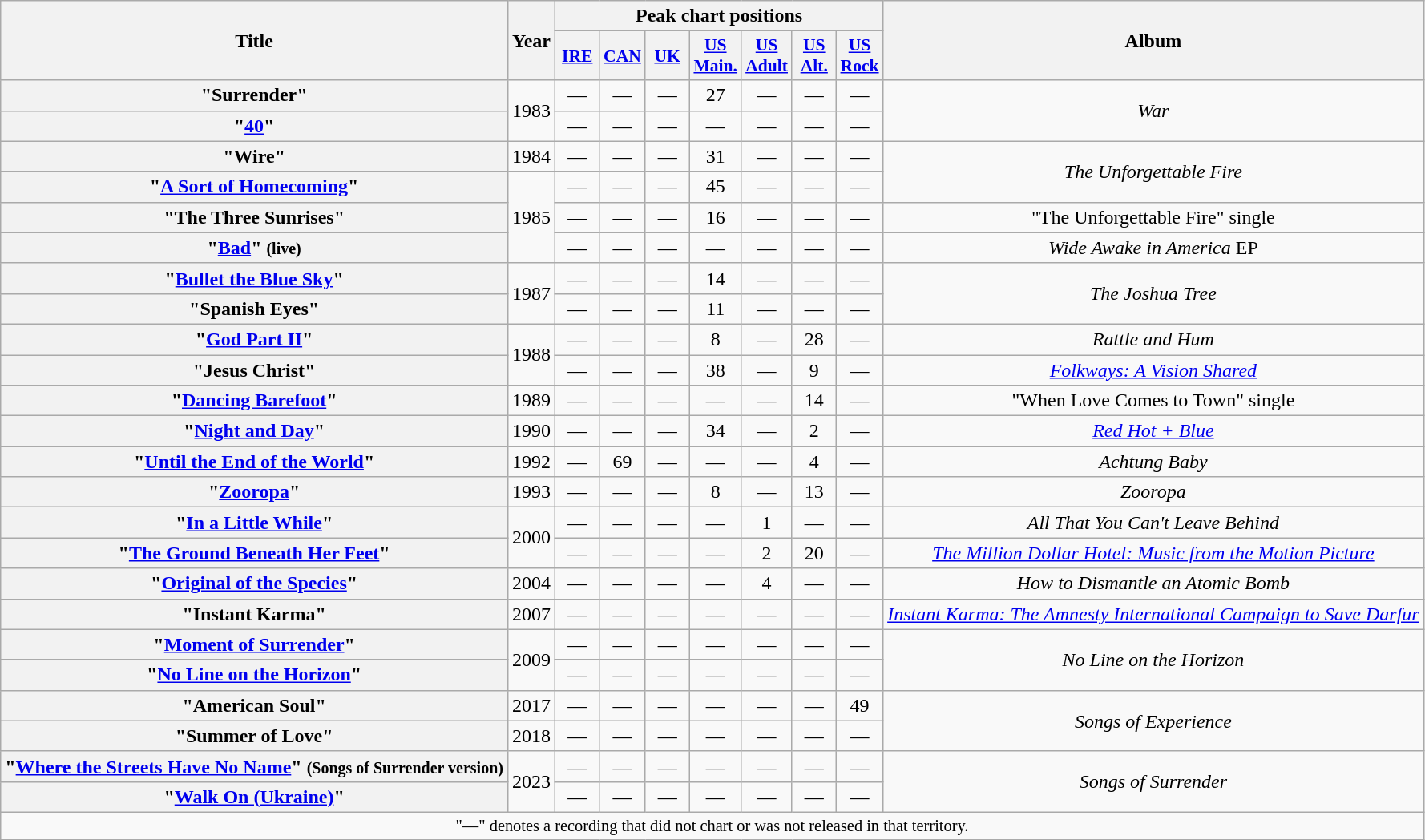<table class="wikitable plainrowheaders" style="text-align:center;">
<tr>
<th scope="col" rowspan="2">Title</th>
<th scope="col" rowspan="2">Year</th>
<th scope="col" colspan="7">Peak chart positions</th>
<th scope="col" rowspan="2">Album</th>
</tr>
<tr>
<th scope="col" style="width:2.1em;font-size:90%;"><a href='#'>IRE</a><br></th>
<th scope="col" style="width:2.1em;font-size:90%;"><a href='#'>CAN</a><br></th>
<th scope="col" style="width:2.1em;font-size:90%;"><a href='#'>UK</a><br></th>
<th scope="col" style="width:2.1em;font-size:90%;"><a href='#'>US<br>Main.</a><br></th>
<th scope="col" style="width:2.1em;font-size:90%;"><a href='#'>US<br>Adult</a></th>
<th scope="col" style="width:2.1em;font-size:90%;"><a href='#'>US<br>Alt.</a></th>
<th scope="col" style="width:2.1em;font-size:90%;"><a href='#'>US<br>Rock</a></th>
</tr>
<tr>
<th scope="row">"Surrender"</th>
<td rowspan="2">1983</td>
<td>—</td>
<td>—</td>
<td>—</td>
<td>27</td>
<td>—</td>
<td>—</td>
<td>—</td>
<td rowspan="2"><em>War</em></td>
</tr>
<tr>
<th scope="row">"<a href='#'>40</a>"</th>
<td>—</td>
<td>—</td>
<td>—</td>
<td>—</td>
<td>—</td>
<td>—</td>
<td>—</td>
</tr>
<tr>
<th scope="row">"Wire"</th>
<td>1984</td>
<td>—</td>
<td>—</td>
<td>—</td>
<td>31</td>
<td>—</td>
<td>—</td>
<td>—</td>
<td rowspan="2"><em>The Unforgettable Fire</em></td>
</tr>
<tr>
<th scope="row">"<a href='#'>A Sort of Homecoming</a>"</th>
<td rowspan="3">1985</td>
<td>—</td>
<td>—</td>
<td>—</td>
<td>45</td>
<td>—</td>
<td>—</td>
<td>—</td>
</tr>
<tr>
<th scope="row">"The Three Sunrises"</th>
<td>—</td>
<td>—</td>
<td>—</td>
<td>16</td>
<td>—</td>
<td>—</td>
<td>—</td>
<td>"The Unforgettable Fire" single</td>
</tr>
<tr>
<th scope="row">"<a href='#'>Bad</a>" <small>(live)</small></th>
<td>—</td>
<td>—</td>
<td>—</td>
<td>—</td>
<td>—</td>
<td>—</td>
<td>—</td>
<td><em>Wide Awake in America</em> EP</td>
</tr>
<tr>
<th scope="row">"<a href='#'>Bullet the Blue Sky</a>"</th>
<td rowspan="2">1987</td>
<td>—</td>
<td>—</td>
<td>—</td>
<td>14</td>
<td>—</td>
<td>—</td>
<td>—</td>
<td rowspan="2"><em>The Joshua Tree</em></td>
</tr>
<tr>
<th scope="row">"Spanish Eyes"</th>
<td>—</td>
<td>—</td>
<td>—</td>
<td>11</td>
<td>—</td>
<td>—</td>
<td>—</td>
</tr>
<tr>
<th scope="row">"<a href='#'>God Part II</a>"</th>
<td rowspan="2">1988</td>
<td>—</td>
<td>—</td>
<td>—</td>
<td>8</td>
<td>—</td>
<td>28</td>
<td>—</td>
<td><em>Rattle and Hum</em></td>
</tr>
<tr>
<th scope="row">"Jesus Christ"</th>
<td>—</td>
<td>—</td>
<td>—</td>
<td>38</td>
<td>—</td>
<td>9</td>
<td>—</td>
<td><em><a href='#'>Folkways: A Vision Shared</a></em></td>
</tr>
<tr>
<th scope="row">"<a href='#'>Dancing Barefoot</a>"</th>
<td>1989</td>
<td>—</td>
<td>—</td>
<td>—</td>
<td>—</td>
<td>—</td>
<td>14</td>
<td>—</td>
<td>"When Love Comes to Town" single</td>
</tr>
<tr>
<th scope="row">"<a href='#'>Night and Day</a>"</th>
<td>1990</td>
<td>—</td>
<td>—</td>
<td>—</td>
<td>34</td>
<td>—</td>
<td>2</td>
<td>—</td>
<td><em><a href='#'>Red Hot + Blue</a></em></td>
</tr>
<tr>
<th scope="row">"<a href='#'>Until the End of the World</a>"</th>
<td>1992</td>
<td>—</td>
<td>69</td>
<td>—</td>
<td>—</td>
<td>—</td>
<td>4</td>
<td>—</td>
<td><em>Achtung Baby</em></td>
</tr>
<tr>
<th scope="row">"<a href='#'>Zooropa</a>"</th>
<td>1993</td>
<td>—</td>
<td>—</td>
<td>—</td>
<td>8</td>
<td>—</td>
<td>13</td>
<td>—</td>
<td><em>Zooropa</em></td>
</tr>
<tr>
<th scope="row">"<a href='#'>In a Little While</a>"</th>
<td rowspan="2">2000</td>
<td>—</td>
<td>—</td>
<td>—</td>
<td>—</td>
<td>1</td>
<td>—</td>
<td>—</td>
<td rowspan="1"><em>All That You Can't Leave Behind</em></td>
</tr>
<tr>
<th scope="row">"<a href='#'>The Ground Beneath Her Feet</a>"</th>
<td>—</td>
<td>—</td>
<td>—</td>
<td>—</td>
<td>2</td>
<td>20</td>
<td>—</td>
<td rowspan="1"><em><a href='#'>The Million Dollar Hotel: Music from the Motion Picture</a></em></td>
</tr>
<tr>
<th scope="row">"<a href='#'>Original of the Species</a>"</th>
<td>2004</td>
<td>—</td>
<td>—</td>
<td>—</td>
<td>—</td>
<td>4</td>
<td>—</td>
<td>—</td>
<td><em>How to Dismantle an Atomic Bomb</em></td>
</tr>
<tr>
<th scope="row">"Instant Karma"</th>
<td>2007</td>
<td>—</td>
<td>—</td>
<td>—</td>
<td>—</td>
<td>—</td>
<td>—</td>
<td>—</td>
<td><em><a href='#'>Instant Karma: The Amnesty International Campaign to Save Darfur</a></em></td>
</tr>
<tr>
<th scope="row">"<a href='#'>Moment of Surrender</a>"</th>
<td rowspan="2">2009</td>
<td>—</td>
<td>—</td>
<td>—</td>
<td>—</td>
<td>—</td>
<td>—</td>
<td>—</td>
<td rowspan="2"><em>No Line on the Horizon</em></td>
</tr>
<tr>
<th scope="row">"<a href='#'>No Line on the Horizon</a>"</th>
<td>—</td>
<td>—</td>
<td>—</td>
<td>—</td>
<td>—</td>
<td>—</td>
<td>—</td>
</tr>
<tr>
<th scope="row">"American Soul"</th>
<td>2017</td>
<td>—</td>
<td>—</td>
<td>—</td>
<td>—</td>
<td>—</td>
<td>—</td>
<td>49</td>
<td rowspan="2"><em>Songs of Experience</em></td>
</tr>
<tr>
<th scope="row">"Summer of Love"</th>
<td>2018</td>
<td>—</td>
<td>—</td>
<td>—</td>
<td>—</td>
<td>—</td>
<td>—</td>
<td>—</td>
</tr>
<tr>
<th scope="row">"<a href='#'>Where the Streets Have No Name</a>" <small>(Songs of Surrender version)</small></th>
<td rowspan="2">2023</td>
<td>—</td>
<td>—</td>
<td>—</td>
<td>—</td>
<td>—</td>
<td>—</td>
<td>—</td>
<td rowspan="2"><em>Songs of Surrender</em></td>
</tr>
<tr>
<th scope="row">"<a href='#'>Walk On (Ukraine)</a>"</th>
<td>—</td>
<td>—</td>
<td>—</td>
<td>—</td>
<td>—</td>
<td>—</td>
<td>—</td>
</tr>
<tr>
<td colspan="15" style="font-size:85%">"—" denotes a recording that did not chart or was not released in that territory.</td>
</tr>
</table>
